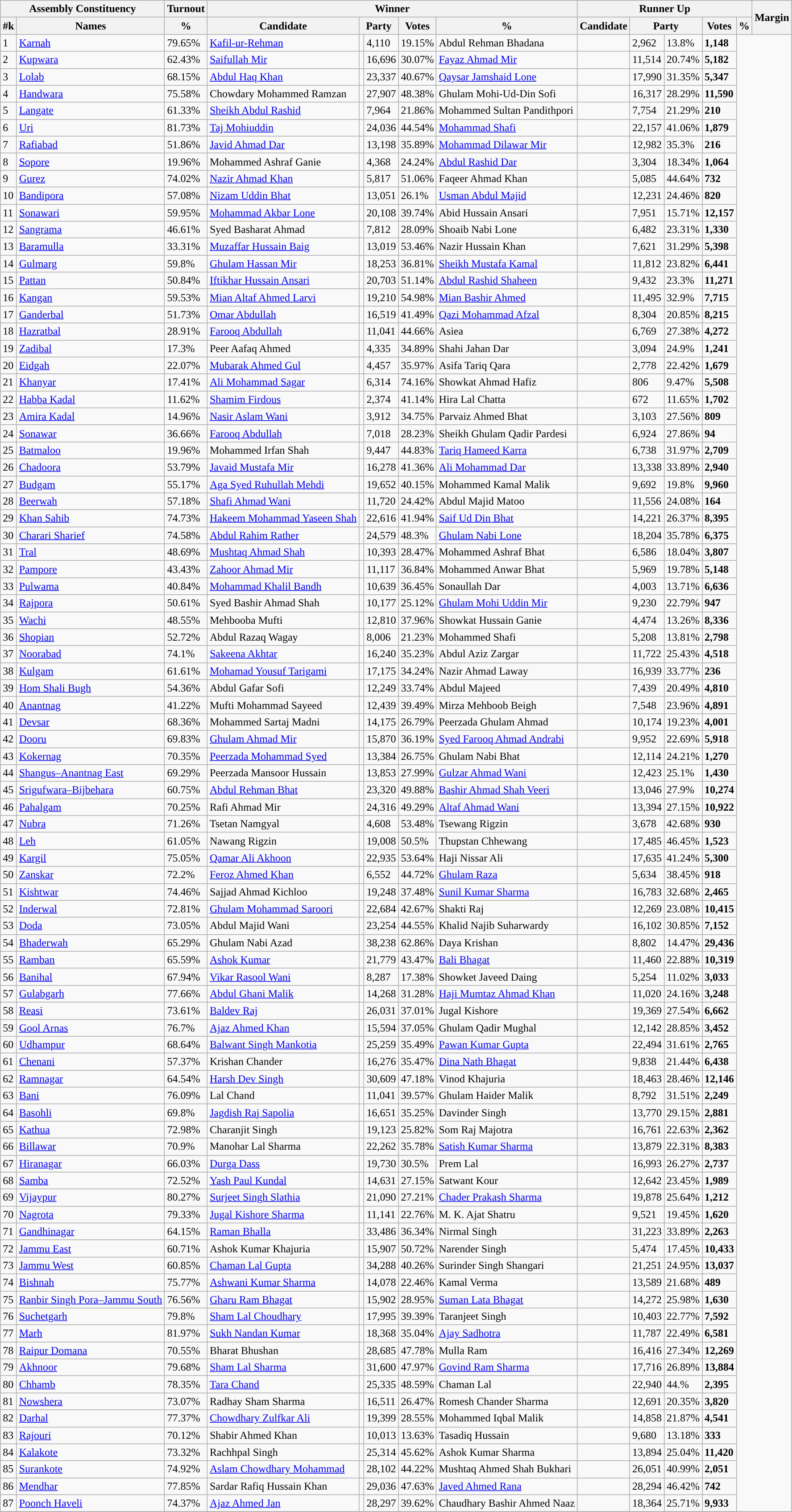<table class="wikitable sortable">
<tr>
<th colspan="2">Assembly Constituency</th>
<th>Turnout</th>
<th colspan="5">Winner</th>
<th colspan="5">Runner Up</th>
<th rowspan="2" data-sort-type=number>Margin</th>
</tr>
<tr>
<th>#k</th>
<th>Names</th>
<th>%</th>
<th>Candidate</th>
<th colspan="2">Party</th>
<th data-sort-type=number>Votes</th>
<th>%</th>
<th>Candidate</th>
<th colspan="2">Party</th>
<th data-sort-type=number>Votes</th>
<th>%</th>
</tr>
<tr>
<td>1</td>
<td><a href='#'>Karnah</a></td>
<td>79.65%</td>
<td><a href='#'>Kafil-ur-Rehman</a></td>
<td></td>
<td>4,110</td>
<td>19.15%</td>
<td>Abdul Rehman Bhadana</td>
<td></td>
<td>2,962</td>
<td>13.8%</td>
<td style="background:"><span><strong>1,148</strong></span></td>
</tr>
<tr>
<td>2</td>
<td><a href='#'>Kupwara</a></td>
<td>62.43%</td>
<td><a href='#'>Saifullah Mir</a></td>
<td></td>
<td>16,696</td>
<td>30.07%</td>
<td><a href='#'>Fayaz Ahmad Mir</a></td>
<td></td>
<td>11,514</td>
<td>20.74%</td>
<td style="background:"><span><strong>5,182</strong></span></td>
</tr>
<tr>
<td>3</td>
<td><a href='#'>Lolab</a></td>
<td>68.15%</td>
<td><a href='#'>Abdul Haq Khan</a></td>
<td></td>
<td>23,337</td>
<td>40.67%</td>
<td><a href='#'>Qaysar Jamshaid Lone</a></td>
<td></td>
<td>17,990</td>
<td>31.35%</td>
<td style="background:"><span><strong>5,347</strong></span></td>
</tr>
<tr>
<td>4</td>
<td><a href='#'>Handwara</a></td>
<td>75.58%</td>
<td>Chowdary Mohammed Ramzan</td>
<td></td>
<td>27,907</td>
<td>48.38%</td>
<td>Ghulam Mohi-Ud-Din Sofi</td>
<td></td>
<td>16,317</td>
<td>28.29%</td>
<td style="background:"><span><strong>11,590</strong></span></td>
</tr>
<tr>
<td>5</td>
<td><a href='#'>Langate</a></td>
<td>61.33%</td>
<td><a href='#'>Sheikh Abdul Rashid</a></td>
<td></td>
<td>7,964</td>
<td>21.86%</td>
<td>Mohammed Sultan Pandithpori</td>
<td></td>
<td>7,754</td>
<td>21.29%</td>
<td style="background:"><span><strong>210</strong></span></td>
</tr>
<tr>
<td>6</td>
<td><a href='#'>Uri</a></td>
<td>81.73%</td>
<td><a href='#'>Taj Mohiuddin</a></td>
<td></td>
<td>24,036</td>
<td>44.54%</td>
<td><a href='#'>Mohammad Shafi</a></td>
<td></td>
<td>22,157</td>
<td>41.06%</td>
<td style="background:"><span><strong>1,879</strong></span></td>
</tr>
<tr>
<td>7</td>
<td><a href='#'>Rafiabad</a></td>
<td>51.86%</td>
<td><a href='#'>Javid Ahmad Dar</a></td>
<td></td>
<td>13,198</td>
<td>35.89%</td>
<td><a href='#'>Mohammad Dilawar Mir</a></td>
<td></td>
<td>12,982</td>
<td>35.3%</td>
<td style="background:"><span><strong>216</strong></span></td>
</tr>
<tr>
<td>8</td>
<td><a href='#'>Sopore</a></td>
<td>19.96%</td>
<td>Mohammed Ashraf Ganie</td>
<td></td>
<td>4,368</td>
<td>24.24%</td>
<td><a href='#'>Abdul Rashid Dar</a></td>
<td></td>
<td>3,304</td>
<td>18.34%</td>
<td style="background:"><span><strong>1,064</strong></span></td>
</tr>
<tr>
<td>9</td>
<td><a href='#'>Gurez</a></td>
<td>74.02%</td>
<td><a href='#'>Nazir Ahmad Khan</a></td>
<td></td>
<td>5,817</td>
<td>51.06%</td>
<td>Faqeer Ahmad Khan</td>
<td></td>
<td>5,085</td>
<td>44.64%</td>
<td style="background:"><span><strong>732</strong></span></td>
</tr>
<tr>
<td>10</td>
<td><a href='#'>Bandipora</a></td>
<td>57.08%</td>
<td><a href='#'>Nizam Uddin Bhat</a></td>
<td></td>
<td>13,051</td>
<td>26.1%</td>
<td><a href='#'>Usman Abdul Majid</a></td>
<td></td>
<td>12,231</td>
<td>24.46%</td>
<td style="background:"><span><strong>820</strong></span></td>
</tr>
<tr>
<td>11</td>
<td><a href='#'>Sonawari</a></td>
<td>59.95%</td>
<td><a href='#'>Mohammad Akbar Lone</a></td>
<td></td>
<td>20,108</td>
<td>39.74%</td>
<td>Abid Hussain Ansari</td>
<td></td>
<td>7,951</td>
<td>15.71%</td>
<td style="background:"><span><strong>12,157</strong></span></td>
</tr>
<tr>
<td>12</td>
<td><a href='#'>Sangrama</a></td>
<td>46.61%</td>
<td>Syed Basharat Ahmad</td>
<td></td>
<td>7,812</td>
<td>28.09%</td>
<td>Shoaib Nabi Lone</td>
<td></td>
<td>6,482</td>
<td>23.31%</td>
<td style="background:"><span><strong>1,330</strong></span></td>
</tr>
<tr>
<td>13</td>
<td><a href='#'>Baramulla</a></td>
<td>33.31%</td>
<td><a href='#'>Muzaffar Hussain Baig</a></td>
<td></td>
<td>13,019</td>
<td>53.46%</td>
<td>Nazir Hussain Khan</td>
<td></td>
<td>7,621</td>
<td>31.29%</td>
<td style="background:"><span><strong>5,398</strong></span></td>
</tr>
<tr>
<td>14</td>
<td><a href='#'>Gulmarg</a></td>
<td>59.8%</td>
<td><a href='#'>Ghulam Hassan Mir</a></td>
<td></td>
<td>18,253</td>
<td>36.81%</td>
<td><a href='#'>Sheikh Mustafa Kamal</a></td>
<td></td>
<td>11,812</td>
<td>23.82%</td>
<td style="background:"><span><strong>6,441</strong></span></td>
</tr>
<tr>
<td>15</td>
<td><a href='#'>Pattan</a></td>
<td>50.84%</td>
<td><a href='#'>Iftikhar Hussain Ansari</a></td>
<td></td>
<td>20,703</td>
<td>51.14%</td>
<td><a href='#'>Abdul Rashid Shaheen</a></td>
<td></td>
<td>9,432</td>
<td>23.3%</td>
<td style="background:"><span><strong>11,271</strong></span></td>
</tr>
<tr>
<td>16</td>
<td><a href='#'>Kangan</a></td>
<td>59.53%</td>
<td><a href='#'>Mian Altaf Ahmed Larvi</a></td>
<td></td>
<td>19,210</td>
<td>54.98%</td>
<td><a href='#'>Mian Bashir Ahmed</a></td>
<td></td>
<td>11,495</td>
<td>32.9%</td>
<td style="background:"><span><strong>7,715</strong></span></td>
</tr>
<tr>
<td>17</td>
<td><a href='#'>Ganderbal</a></td>
<td>51.73%</td>
<td><a href='#'>Omar Abdullah</a></td>
<td></td>
<td>16,519</td>
<td>41.49%</td>
<td><a href='#'>Qazi Mohammad Afzal</a></td>
<td></td>
<td>8,304</td>
<td>20.85%</td>
<td style="background:"><span><strong>8,215</strong></span></td>
</tr>
<tr>
<td>18</td>
<td><a href='#'>Hazratbal</a></td>
<td>28.91%</td>
<td><a href='#'>Farooq Abdullah</a></td>
<td></td>
<td>11,041</td>
<td>44.66%</td>
<td>Asiea</td>
<td></td>
<td>6,769</td>
<td>27.38%</td>
<td style="background:"><span><strong>4,272</strong></span></td>
</tr>
<tr>
<td>19</td>
<td><a href='#'>Zadibal</a></td>
<td>17.3%</td>
<td>Peer Aafaq Ahmed</td>
<td></td>
<td>4,335</td>
<td>34.89%</td>
<td>Shahi Jahan Dar</td>
<td></td>
<td>3,094</td>
<td>24.9%</td>
<td style="background:"><span><strong>1,241</strong></span></td>
</tr>
<tr>
<td>20</td>
<td><a href='#'>Eidgah</a></td>
<td>22.07%</td>
<td><a href='#'>Mubarak Ahmed Gul</a></td>
<td></td>
<td>4,457</td>
<td>35.97%</td>
<td>Asifa Tariq Qara</td>
<td></td>
<td>2,778</td>
<td>22.42%</td>
<td style="background:"><span><strong>1,679</strong></span></td>
</tr>
<tr>
<td>21</td>
<td><a href='#'>Khanyar</a></td>
<td>17.41%</td>
<td><a href='#'>Ali Mohammad Sagar</a></td>
<td></td>
<td>6,314</td>
<td>74.16%</td>
<td>Showkat Ahmad Hafiz</td>
<td></td>
<td>806</td>
<td>9.47%</td>
<td style="background:"><span><strong>5,508</strong></span></td>
</tr>
<tr>
<td>22</td>
<td><a href='#'>Habba Kadal</a></td>
<td>11.62%</td>
<td><a href='#'>Shamim Firdous</a></td>
<td></td>
<td>2,374</td>
<td>41.14%</td>
<td>Hira Lal Chatta</td>
<td></td>
<td>672</td>
<td>11.65%</td>
<td style="background:"><span><strong>1,702</strong></span></td>
</tr>
<tr>
<td>23</td>
<td><a href='#'>Amira Kadal</a></td>
<td>14.96%</td>
<td><a href='#'>Nasir Aslam Wani</a></td>
<td></td>
<td>3,912</td>
<td>34.75%</td>
<td>Parvaiz Ahmed Bhat</td>
<td></td>
<td>3,103</td>
<td>27.56%</td>
<td style="background:"><span><strong>809</strong></span></td>
</tr>
<tr>
<td>24</td>
<td><a href='#'>Sonawar</a></td>
<td>36.66%</td>
<td><a href='#'>Farooq Abdullah</a></td>
<td></td>
<td>7,018</td>
<td>28.23%</td>
<td>Sheikh Ghulam Qadir Pardesi</td>
<td></td>
<td>6,924</td>
<td>27.86%</td>
<td style="background:"><span><strong>94</strong></span></td>
</tr>
<tr>
<td>25</td>
<td><a href='#'>Batmaloo</a></td>
<td>19.96%</td>
<td>Mohammed Irfan Shah</td>
<td></td>
<td>9,447</td>
<td>44.83%</td>
<td><a href='#'>Tariq Hameed Karra</a></td>
<td></td>
<td>6,738</td>
<td>31.97%</td>
<td style="background:"><span><strong>2,709</strong></span></td>
</tr>
<tr>
<td>26</td>
<td><a href='#'>Chadoora</a></td>
<td>53.79%</td>
<td><a href='#'>Javaid Mustafa Mir</a></td>
<td></td>
<td>16,278</td>
<td>41.36%</td>
<td><a href='#'>Ali Mohammad Dar</a></td>
<td></td>
<td>13,338</td>
<td>33.89%</td>
<td style="background:"><span><strong>2,940</strong></span></td>
</tr>
<tr>
<td>27</td>
<td><a href='#'>Budgam</a></td>
<td>55.17%</td>
<td><a href='#'>Aga Syed Ruhullah Mehdi</a></td>
<td></td>
<td>19,652</td>
<td>40.15%</td>
<td>Mohammed Kamal Malik</td>
<td></td>
<td>9,692</td>
<td>19.8%</td>
<td style="background:"><span><strong>9,960</strong></span></td>
</tr>
<tr>
<td>28</td>
<td><a href='#'>Beerwah</a></td>
<td>57.18%</td>
<td><a href='#'>Shafi Ahmad Wani</a></td>
<td></td>
<td>11,720</td>
<td>24.42%</td>
<td>Abdul Majid Matoo</td>
<td></td>
<td>11,556</td>
<td>24.08%</td>
<td style="background:"><span><strong>164</strong></span></td>
</tr>
<tr>
<td>29</td>
<td><a href='#'>Khan Sahib</a></td>
<td>74.73%</td>
<td><a href='#'>Hakeem Mohammad Yaseen Shah</a></td>
<td></td>
<td>22,616</td>
<td>41.94%</td>
<td><a href='#'>Saif Ud Din Bhat</a></td>
<td></td>
<td>14,221</td>
<td>26.37%</td>
<td style="background:"><span><strong>8,395</strong></span></td>
</tr>
<tr>
<td>30</td>
<td><a href='#'>Charari Sharief</a></td>
<td>74.58%</td>
<td><a href='#'>Abdul Rahim Rather</a></td>
<td></td>
<td>24,579</td>
<td>48.3%</td>
<td><a href='#'>Ghulam Nabi Lone</a></td>
<td></td>
<td>18,204</td>
<td>35.78%</td>
<td style="background:"><span><strong>6,375</strong></span></td>
</tr>
<tr>
<td>31</td>
<td><a href='#'>Tral</a></td>
<td>48.69%</td>
<td><a href='#'>Mushtaq Ahmad Shah</a></td>
<td></td>
<td>10,393</td>
<td>28.47%</td>
<td>Mohammed Ashraf Bhat</td>
<td></td>
<td>6,586</td>
<td>18.04%</td>
<td style="background:"><span><strong>3,807</strong></span></td>
</tr>
<tr>
<td>32</td>
<td><a href='#'>Pampore</a></td>
<td>43.43%</td>
<td><a href='#'>Zahoor Ahmad Mir</a></td>
<td></td>
<td>11,117</td>
<td>36.84%</td>
<td>Mohammed Anwar Bhat</td>
<td></td>
<td>5,969</td>
<td>19.78%</td>
<td style="background:"><span><strong>5,148</strong></span></td>
</tr>
<tr>
<td>33</td>
<td><a href='#'>Pulwama</a></td>
<td>40.84%</td>
<td><a href='#'>Mohammad Khalil Bandh</a></td>
<td></td>
<td>10,639</td>
<td>36.45%</td>
<td>Sonaullah Dar</td>
<td></td>
<td>4,003</td>
<td>13.71%</td>
<td style="background:"><span><strong>6,636</strong></span></td>
</tr>
<tr>
<td>34</td>
<td><a href='#'>Rajpora</a></td>
<td>50.61%</td>
<td>Syed Bashir Ahmad Shah</td>
<td></td>
<td>10,177</td>
<td>25.12%</td>
<td><a href='#'>Ghulam Mohi Uddin Mir</a></td>
<td></td>
<td>9,230</td>
<td>22.79%</td>
<td style="background:"><span><strong>947</strong></span></td>
</tr>
<tr>
<td>35</td>
<td><a href='#'>Wachi</a></td>
<td>48.55%</td>
<td>Mehbooba Mufti</td>
<td></td>
<td>12,810</td>
<td>37.96%</td>
<td>Showkat Hussain Ganie</td>
<td></td>
<td>4,474</td>
<td>13.26%</td>
<td style="background:"><span><strong>8,336</strong></span></td>
</tr>
<tr>
<td>36</td>
<td><a href='#'>Shopian</a></td>
<td>52.72%</td>
<td>Abdul Razaq Wagay</td>
<td></td>
<td>8,006</td>
<td>21.23%</td>
<td>Mohammed Shafi</td>
<td></td>
<td>5,208</td>
<td>13.81%</td>
<td style="background:"><span><strong>2,798</strong></span></td>
</tr>
<tr>
<td>37</td>
<td><a href='#'>Noorabad</a></td>
<td>74.1%</td>
<td><a href='#'>Sakeena Akhtar</a></td>
<td></td>
<td>16,240</td>
<td>35.23%</td>
<td>Abdul Aziz Zargar</td>
<td></td>
<td>11,722</td>
<td>25.43%</td>
<td style="background:"><span><strong>4,518</strong></span></td>
</tr>
<tr>
<td>38</td>
<td><a href='#'>Kulgam</a></td>
<td>61.61%</td>
<td><a href='#'>Mohamad Yousuf Tarigami</a></td>
<td></td>
<td>17,175</td>
<td>34.24%</td>
<td>Nazir Ahmad Laway</td>
<td></td>
<td>16,939</td>
<td>33.77%</td>
<td style="background:"><span><strong>236</strong></span></td>
</tr>
<tr>
<td>39</td>
<td><a href='#'>Hom Shali Bugh</a></td>
<td>54.36%</td>
<td>Abdul Gafar Sofi</td>
<td></td>
<td>12,249</td>
<td>33.74%</td>
<td>Abdul Majeed</td>
<td></td>
<td>7,439</td>
<td>20.49%</td>
<td style="background:"><span><strong>4,810</strong></span></td>
</tr>
<tr>
<td>40</td>
<td><a href='#'>Anantnag</a></td>
<td>41.22%</td>
<td>Mufti Mohammad Sayeed</td>
<td></td>
<td>12,439</td>
<td>39.49%</td>
<td>Mirza Mehboob Beigh</td>
<td></td>
<td>7,548</td>
<td>23.96%</td>
<td style="background:"><span><strong>4,891</strong></span></td>
</tr>
<tr>
<td>41</td>
<td><a href='#'>Devsar</a></td>
<td>68.36%</td>
<td>Mohammed Sartaj Madni</td>
<td></td>
<td>14,175</td>
<td>26.79%</td>
<td>Peerzada Ghulam Ahmad</td>
<td></td>
<td>10,174</td>
<td>19.23%</td>
<td style="background:"><span><strong>4,001</strong></span></td>
</tr>
<tr>
<td>42</td>
<td><a href='#'>Dooru</a></td>
<td>69.83%</td>
<td><a href='#'>Ghulam Ahmad Mir</a></td>
<td></td>
<td>15,870</td>
<td>36.19%</td>
<td><a href='#'>Syed Farooq Ahmad Andrabi</a></td>
<td></td>
<td>9,952</td>
<td>22.69%</td>
<td style="background:"><span><strong>5,918</strong></span></td>
</tr>
<tr>
<td>43</td>
<td><a href='#'>Kokernag</a></td>
<td>70.35%</td>
<td><a href='#'>Peerzada Mohammad Syed</a></td>
<td></td>
<td>13,384</td>
<td>26.75%</td>
<td>Ghulam Nabi Bhat</td>
<td></td>
<td>12,114</td>
<td>24.21%</td>
<td style="background:"><span><strong>1,270</strong></span></td>
</tr>
<tr>
<td>44</td>
<td><a href='#'>Shangus–Anantnag East</a></td>
<td>69.29%</td>
<td>Peerzada Mansoor Hussain</td>
<td></td>
<td>13,853</td>
<td>27.99%</td>
<td><a href='#'>Gulzar Ahmad Wani</a></td>
<td></td>
<td>12,423</td>
<td>25.1%</td>
<td style="background:"><span><strong>1,430</strong></span></td>
</tr>
<tr>
<td>45</td>
<td><a href='#'>Srigufwara–Bijbehara</a></td>
<td>60.75%</td>
<td><a href='#'>Abdul Rehman Bhat</a></td>
<td></td>
<td>23,320</td>
<td>49.88%</td>
<td><a href='#'>Bashir Ahmad Shah Veeri</a></td>
<td></td>
<td>13,046</td>
<td>27.9%</td>
<td style="background:"><span><strong>10,274</strong></span></td>
</tr>
<tr>
<td>46</td>
<td><a href='#'>Pahalgam</a></td>
<td>70.25%</td>
<td>Rafi Ahmad Mir</td>
<td></td>
<td>24,316</td>
<td>49.29%</td>
<td><a href='#'>Altaf Ahmad Wani</a></td>
<td></td>
<td>13,394</td>
<td>27.15%</td>
<td style="background:"><span><strong>10,922</strong></span></td>
</tr>
<tr>
<td>47</td>
<td><a href='#'>Nubra</a></td>
<td>71.26%</td>
<td>Tsetan Namgyal</td>
<td></td>
<td>4,608</td>
<td>53.48%</td>
<td>Tsewang Rigzin</td>
<td></td>
<td>3,678</td>
<td>42.68%</td>
<td style="background:"><span><strong>930</strong></span></td>
</tr>
<tr>
<td>48</td>
<td><a href='#'>Leh</a></td>
<td>61.05%</td>
<td>Nawang Rigzin</td>
<td></td>
<td>19,008</td>
<td>50.5%</td>
<td>Thupstan Chhewang</td>
<td></td>
<td>17,485</td>
<td>46.45%</td>
<td style="background:"><span><strong>1,523</strong></span></td>
</tr>
<tr>
<td>49</td>
<td><a href='#'>Kargil</a></td>
<td>75.05%</td>
<td><a href='#'>Qamar Ali Akhoon</a></td>
<td></td>
<td>22,935</td>
<td>53.64%</td>
<td>Haji Nissar Ali</td>
<td></td>
<td>17,635</td>
<td>41.24%</td>
<td style="background:"><span><strong>5,300</strong></span></td>
</tr>
<tr>
<td>50</td>
<td><a href='#'>Zanskar</a></td>
<td>72.2%</td>
<td><a href='#'>Feroz Ahmed Khan</a></td>
<td></td>
<td>6,552</td>
<td>44.72%</td>
<td><a href='#'>Ghulam Raza</a></td>
<td></td>
<td>5,634</td>
<td>38.45%</td>
<td style="background:"><span><strong>918</strong></span></td>
</tr>
<tr>
<td>51</td>
<td><a href='#'>Kishtwar</a></td>
<td>74.46%</td>
<td>Sajjad Ahmad Kichloo</td>
<td></td>
<td>19,248</td>
<td>37.48%</td>
<td><a href='#'>Sunil Kumar Sharma</a></td>
<td></td>
<td>16,783</td>
<td>32.68%</td>
<td style="background:"><span><strong>2,465</strong></span></td>
</tr>
<tr>
<td>52</td>
<td><a href='#'>Inderwal</a></td>
<td>72.81%</td>
<td><a href='#'>Ghulam Mohammad Saroori</a></td>
<td></td>
<td>22,684</td>
<td>42.67%</td>
<td>Shakti Raj</td>
<td></td>
<td>12,269</td>
<td>23.08%</td>
<td style="background:"><span><strong>10,415</strong></span></td>
</tr>
<tr>
<td>53</td>
<td><a href='#'>Doda</a></td>
<td>73.05%</td>
<td>Abdul Majid Wani</td>
<td></td>
<td>23,254</td>
<td>44.55%</td>
<td>Khalid Najib Suharwardy</td>
<td></td>
<td>16,102</td>
<td>30.85%</td>
<td style="background:"><span><strong>7,152</strong></span></td>
</tr>
<tr>
<td>54</td>
<td><a href='#'>Bhaderwah</a></td>
<td>65.29%</td>
<td>Ghulam Nabi Azad</td>
<td></td>
<td>38,238</td>
<td>62.86%</td>
<td>Daya Krishan</td>
<td></td>
<td>8,802</td>
<td>14.47%</td>
<td style="background:"><span><strong>29,436</strong></span></td>
</tr>
<tr>
<td>55</td>
<td><a href='#'>Ramban</a></td>
<td>65.59%</td>
<td><a href='#'>Ashok Kumar</a></td>
<td></td>
<td>21,779</td>
<td>43.47%</td>
<td><a href='#'>Bali Bhagat</a></td>
<td></td>
<td>11,460</td>
<td>22.88%</td>
<td style="background:"><span><strong>10,319</strong></span></td>
</tr>
<tr>
<td>56</td>
<td><a href='#'>Banihal</a></td>
<td>67.94%</td>
<td><a href='#'>Vikar Rasool Wani</a></td>
<td></td>
<td>8,287</td>
<td>17.38%</td>
<td>Showket Javeed Daing</td>
<td></td>
<td>5,254</td>
<td>11.02%</td>
<td style="background:"><span><strong>3,033</strong></span></td>
</tr>
<tr>
<td>57</td>
<td><a href='#'>Gulabgarh</a></td>
<td>77.66%</td>
<td><a href='#'>Abdul Ghani Malik</a></td>
<td></td>
<td>14,268</td>
<td>31.28%</td>
<td><a href='#'>Haji Mumtaz Ahmad Khan</a></td>
<td></td>
<td>11,020</td>
<td>24.16%</td>
<td style="background:"><span><strong>3,248</strong></span></td>
</tr>
<tr>
<td>58</td>
<td><a href='#'>Reasi</a></td>
<td>73.61%</td>
<td><a href='#'>Baldev Raj</a></td>
<td></td>
<td>26,031</td>
<td>37.01%</td>
<td>Jugal Kishore</td>
<td></td>
<td>19,369</td>
<td>27.54%</td>
<td style="background:"><span><strong>6,662</strong></span></td>
</tr>
<tr>
<td>59</td>
<td><a href='#'>Gool Arnas</a></td>
<td>76.7%</td>
<td><a href='#'>Ajaz Ahmed Khan</a></td>
<td></td>
<td>15,594</td>
<td>37.05%</td>
<td>Ghulam Qadir Mughal</td>
<td></td>
<td>12,142</td>
<td>28.85%</td>
<td style="background:"><span><strong>3,452</strong></span></td>
</tr>
<tr>
<td>60</td>
<td><a href='#'>Udhampur</a></td>
<td>68.64%</td>
<td><a href='#'>Balwant Singh Mankotia</a></td>
<td></td>
<td>25,259</td>
<td>35.49%</td>
<td><a href='#'>Pawan Kumar Gupta</a></td>
<td></td>
<td>22,494</td>
<td>31.61%</td>
<td style="background:"><span><strong>2,765</strong></span></td>
</tr>
<tr>
<td>61</td>
<td><a href='#'>Chenani</a></td>
<td>57.37%</td>
<td>Krishan Chander</td>
<td></td>
<td>16,276</td>
<td>35.47%</td>
<td><a href='#'>Dina Nath Bhagat</a></td>
<td></td>
<td>9,838</td>
<td>21.44%</td>
<td style="background:"><span><strong>6,438</strong></span></td>
</tr>
<tr>
<td>62</td>
<td><a href='#'>Ramnagar</a></td>
<td>64.54%</td>
<td><a href='#'>Harsh Dev Singh</a></td>
<td></td>
<td>30,609</td>
<td>47.18%</td>
<td>Vinod Khajuria</td>
<td></td>
<td>18,463</td>
<td>28.46%</td>
<td style="background:"><span><strong>12,146</strong></span></td>
</tr>
<tr>
<td>63</td>
<td><a href='#'>Bani</a></td>
<td>76.09%</td>
<td>Lal Chand</td>
<td></td>
<td>11,041</td>
<td>39.57%</td>
<td>Ghulam Haider Malik</td>
<td></td>
<td>8,792</td>
<td>31.51%</td>
<td style="background:"><span><strong>2,249</strong></span></td>
</tr>
<tr>
<td>64</td>
<td><a href='#'>Basohli</a></td>
<td>69.8%</td>
<td><a href='#'>Jagdish Raj Sapolia</a></td>
<td></td>
<td>16,651</td>
<td>35.25%</td>
<td>Davinder Singh</td>
<td></td>
<td>13,770</td>
<td>29.15%</td>
<td style="background:"><span><strong>2,881</strong></span></td>
</tr>
<tr>
<td>65</td>
<td><a href='#'>Kathua</a></td>
<td>72.98%</td>
<td>Charanjit Singh</td>
<td></td>
<td>19,123</td>
<td>25.82%</td>
<td>Som Raj Majotra</td>
<td></td>
<td>16,761</td>
<td>22.63%</td>
<td style="background:"><span><strong>2,362</strong></span></td>
</tr>
<tr>
<td>66</td>
<td><a href='#'>Billawar</a></td>
<td>70.9%</td>
<td>Manohar Lal Sharma</td>
<td></td>
<td>22,262</td>
<td>35.78%</td>
<td><a href='#'>Satish Kumar Sharma</a></td>
<td></td>
<td>13,879</td>
<td>22.31%</td>
<td style="background:"><span><strong>8,383</strong></span></td>
</tr>
<tr>
<td>67</td>
<td><a href='#'>Hiranagar</a></td>
<td>66.03%</td>
<td><a href='#'>Durga Dass</a></td>
<td></td>
<td>19,730</td>
<td>30.5%</td>
<td>Prem Lal</td>
<td></td>
<td>16,993</td>
<td>26.27%</td>
<td style="background:"><span><strong>2,737</strong></span></td>
</tr>
<tr>
<td>68</td>
<td><a href='#'>Samba</a></td>
<td>72.52%</td>
<td><a href='#'>Yash Paul Kundal</a></td>
<td></td>
<td>14,631</td>
<td>27.15%</td>
<td>Satwant Kour</td>
<td></td>
<td>12,642</td>
<td>23.45%</td>
<td style="background:"><span><strong>1,989</strong></span></td>
</tr>
<tr>
<td>69</td>
<td><a href='#'>Vijaypur</a></td>
<td>80.27%</td>
<td><a href='#'>Surjeet Singh Slathia</a></td>
<td></td>
<td>21,090</td>
<td>27.21%</td>
<td><a href='#'>Chader Prakash Sharma</a></td>
<td></td>
<td>19,878</td>
<td>25.64%</td>
<td style="background:"><span><strong>1,212</strong></span></td>
</tr>
<tr>
<td>70</td>
<td><a href='#'>Nagrota</a></td>
<td>79.33%</td>
<td><a href='#'>Jugal Kishore Sharma</a></td>
<td></td>
<td>11,141</td>
<td>22.76%</td>
<td>M. K. Ajat Shatru</td>
<td></td>
<td>9,521</td>
<td>19.45%</td>
<td style="background:"><span><strong>1,620</strong></span></td>
</tr>
<tr>
<td>71</td>
<td><a href='#'>Gandhinagar</a></td>
<td>64.15%</td>
<td><a href='#'>Raman Bhalla</a></td>
<td></td>
<td>33,486</td>
<td>36.34%</td>
<td>Nirmal Singh</td>
<td></td>
<td>31,223</td>
<td>33.89%</td>
<td style="background:"><span><strong>2,263</strong></span></td>
</tr>
<tr>
<td>72</td>
<td><a href='#'>Jammu East</a></td>
<td>60.71%</td>
<td>Ashok Kumar Khajuria</td>
<td></td>
<td>15,907</td>
<td>50.72%</td>
<td>Narender Singh</td>
<td></td>
<td>5,474</td>
<td>17.45%</td>
<td style="background:"><span><strong>10,433</strong></span></td>
</tr>
<tr>
<td>73</td>
<td><a href='#'>Jammu West</a></td>
<td>60.85%</td>
<td><a href='#'>Chaman Lal Gupta</a></td>
<td></td>
<td>34,288</td>
<td>40.26%</td>
<td>Surinder Singh Shangari</td>
<td></td>
<td>21,251</td>
<td>24.95%</td>
<td style="background:"><span><strong>13,037</strong></span></td>
</tr>
<tr>
<td>74</td>
<td><a href='#'>Bishnah</a></td>
<td>75.77%</td>
<td><a href='#'>Ashwani Kumar Sharma</a></td>
<td></td>
<td>14,078</td>
<td>22.46%</td>
<td>Kamal Verma</td>
<td></td>
<td>13,589</td>
<td>21.68%</td>
<td style="background:"><span><strong>489</strong></span></td>
</tr>
<tr>
<td>75</td>
<td><a href='#'>Ranbir Singh Pora–Jammu South</a></td>
<td>76.56%</td>
<td><a href='#'>Gharu Ram Bhagat</a></td>
<td></td>
<td>15,902</td>
<td>28.95%</td>
<td><a href='#'>Suman Lata Bhagat</a></td>
<td></td>
<td>14,272</td>
<td>25.98%</td>
<td style="background:"><span><strong>1,630</strong></span></td>
</tr>
<tr>
<td>76</td>
<td><a href='#'>Suchetgarh</a></td>
<td>79.8%</td>
<td><a href='#'>Sham Lal Choudhary</a></td>
<td></td>
<td>17,995</td>
<td>39.39%</td>
<td>Taranjeet Singh</td>
<td></td>
<td>10,403</td>
<td>22.77%</td>
<td style="background:"><span><strong>7,592</strong></span></td>
</tr>
<tr>
<td>77</td>
<td><a href='#'>Marh</a></td>
<td>81.97%</td>
<td><a href='#'>Sukh Nandan Kumar</a></td>
<td></td>
<td>18,368</td>
<td>35.04%</td>
<td><a href='#'>Ajay Sadhotra</a></td>
<td></td>
<td>11,787</td>
<td>22.49%</td>
<td style="background:"><span><strong>6,581</strong></span></td>
</tr>
<tr>
<td>78</td>
<td><a href='#'>Raipur Domana</a></td>
<td>70.55%</td>
<td>Bharat Bhushan</td>
<td></td>
<td>28,685</td>
<td>47.78%</td>
<td>Mulla Ram</td>
<td></td>
<td>16,416</td>
<td>27.34%</td>
<td style="background:"><span><strong>12,269</strong></span></td>
</tr>
<tr>
<td>79</td>
<td><a href='#'>Akhnoor</a></td>
<td>79.68%</td>
<td><a href='#'>Sham Lal Sharma</a></td>
<td></td>
<td>31,600</td>
<td>47.97%</td>
<td><a href='#'>Govind Ram Sharma</a></td>
<td></td>
<td>17,716</td>
<td>26.89%</td>
<td style="background:"><span><strong>13,884</strong></span></td>
</tr>
<tr>
<td>80</td>
<td><a href='#'>Chhamb</a></td>
<td>78.35%</td>
<td><a href='#'>Tara Chand</a></td>
<td></td>
<td>25,335</td>
<td>48.59%</td>
<td>Chaman Lal</td>
<td></td>
<td>22,940</td>
<td>44.%</td>
<td style="background:"><span><strong>2,395</strong></span></td>
</tr>
<tr>
<td>81</td>
<td><a href='#'>Nowshera</a></td>
<td>73.07%</td>
<td>Radhay Sham Sharma</td>
<td></td>
<td>16,511</td>
<td>26.47%</td>
<td>Romesh Chander Sharma</td>
<td></td>
<td>12,691</td>
<td>20.35%</td>
<td style="background:"><span><strong>3,820</strong></span></td>
</tr>
<tr>
<td>82</td>
<td><a href='#'>Darhal</a></td>
<td>77.37%</td>
<td><a href='#'>Chowdhary Zulfkar Ali</a></td>
<td></td>
<td>19,399</td>
<td>28.55%</td>
<td>Mohammed Iqbal Malik</td>
<td></td>
<td>14,858</td>
<td>21.87%</td>
<td style="background:"><span><strong>4,541</strong></span></td>
</tr>
<tr>
<td>83</td>
<td><a href='#'>Rajouri</a></td>
<td>70.12%</td>
<td>Shabir Ahmed Khan</td>
<td></td>
<td>10,013</td>
<td>13.63%</td>
<td>Tasadiq Hussain</td>
<td></td>
<td>9,680</td>
<td>13.18%</td>
<td style="background:"><span><strong>333</strong></span></td>
</tr>
<tr>
<td>84</td>
<td><a href='#'>Kalakote</a></td>
<td>73.32%</td>
<td>Rachhpal Singh</td>
<td></td>
<td>25,314</td>
<td>45.62%</td>
<td>Ashok Kumar Sharma</td>
<td></td>
<td>13,894</td>
<td>25.04%</td>
<td style="background:"><span><strong>11,420</strong></span></td>
</tr>
<tr>
<td>85</td>
<td><a href='#'>Surankote</a></td>
<td>74.92%</td>
<td><a href='#'>Aslam Chowdhary Mohammad</a></td>
<td></td>
<td>28,102</td>
<td>44.22%</td>
<td>Mushtaq Ahmed Shah Bukhari</td>
<td></td>
<td>26,051</td>
<td>40.99%</td>
<td style="background:"><span><strong>2,051</strong></span></td>
</tr>
<tr>
<td>86</td>
<td><a href='#'>Mendhar</a></td>
<td>77.85%</td>
<td>Sardar Rafiq Hussain Khan</td>
<td></td>
<td>29,036</td>
<td>47.63%</td>
<td><a href='#'>Javed Ahmed Rana</a></td>
<td></td>
<td>28,294</td>
<td>46.42%</td>
<td style="background:"><span><strong>742</strong></span></td>
</tr>
<tr>
<td>87</td>
<td><a href='#'>Poonch Haveli</a></td>
<td>74.37%</td>
<td><a href='#'>Ajaz Ahmed Jan</a></td>
<td></td>
<td>28,297</td>
<td>39.62%</td>
<td>Chaudhary Bashir Ahmed Naaz</td>
<td></td>
<td>18,364</td>
<td>25.71%</td>
<td style="background:"><span><strong>9,933</strong></span></td>
</tr>
<tr>
</tr>
</table>
